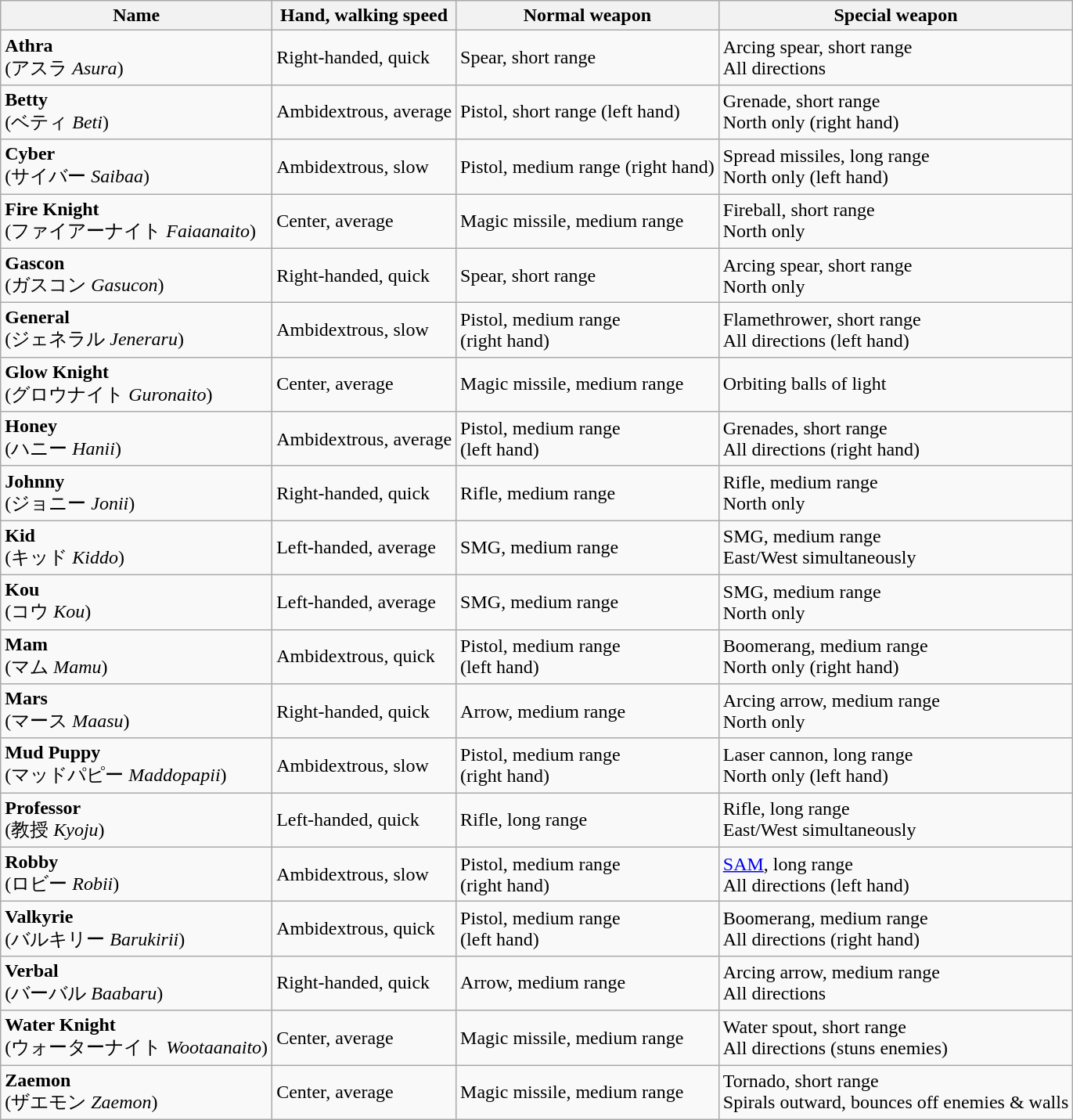<table class="wikitable">
<tr>
<th>Name</th>
<th>Hand, walking speed</th>
<th>Normal weapon</th>
<th>Special weapon</th>
</tr>
<tr>
<td><strong>Athra</strong><br>(アスラ <em>Asura</em>)</td>
<td>Right-handed, quick</td>
<td>Spear, short range</td>
<td>Arcing spear, short range<br>All directions</td>
</tr>
<tr>
<td><strong>Betty</strong><br>(ベティ <em>Beti</em>)</td>
<td>Ambidextrous, average</td>
<td>Pistol, short range (left hand)</td>
<td>Grenade, short range<br>North only (right hand)</td>
</tr>
<tr>
<td><strong>Cyber</strong><br>(サイバー <em>Saibaa</em>)</td>
<td>Ambidextrous, slow</td>
<td>Pistol, medium range (right hand)</td>
<td>Spread missiles, long range<br>North only (left hand)</td>
</tr>
<tr>
<td><strong>Fire Knight</strong><br>(ファイアーナイト <em>Faiaanaito</em>)</td>
<td>Center, average</td>
<td>Magic missile, medium range</td>
<td>Fireball, short range<br>North only</td>
</tr>
<tr>
<td><strong>Gascon</strong><br>(ガスコン <em>Gasucon</em>)</td>
<td>Right-handed, quick</td>
<td>Spear, short range</td>
<td>Arcing spear, short range<br>North only</td>
</tr>
<tr>
<td><strong>General</strong><br>(ジェネラル <em>Jeneraru</em>)</td>
<td>Ambidextrous, slow</td>
<td>Pistol, medium range<br>(right hand)</td>
<td>Flamethrower, short range<br>All directions (left hand)</td>
</tr>
<tr>
<td><strong>Glow Knight</strong><br>(グロウナイト <em>Guronaito</em>)</td>
<td>Center, average</td>
<td>Magic missile, medium range</td>
<td>Orbiting balls of light</td>
</tr>
<tr>
<td><strong>Honey</strong><br>(ハニー <em>Hanii</em>)</td>
<td>Ambidextrous, average</td>
<td>Pistol, medium range<br>(left hand)</td>
<td>Grenades, short range<br>All directions (right hand)</td>
</tr>
<tr>
<td><strong>Johnny</strong><br>(ジョニー <em>Jonii</em>)</td>
<td>Right-handed, quick</td>
<td>Rifle, medium range</td>
<td>Rifle, medium range<br>North only</td>
</tr>
<tr>
<td><strong>Kid</strong><br>(キッド <em>Kiddo</em>)</td>
<td>Left-handed, average</td>
<td>SMG, medium range</td>
<td>SMG, medium range<br>East/West simultaneously</td>
</tr>
<tr>
<td><strong>Kou</strong><br>(コウ <em>Kou</em>)</td>
<td>Left-handed, average</td>
<td>SMG, medium range</td>
<td>SMG, medium range<br>North only</td>
</tr>
<tr>
<td><strong>Mam</strong><br>(マム <em>Mamu</em>)</td>
<td>Ambidextrous, quick</td>
<td>Pistol, medium range<br>(left hand)</td>
<td>Boomerang, medium range<br>North only (right hand)</td>
</tr>
<tr>
<td><strong>Mars</strong><br>(マース <em>Maasu</em>)</td>
<td>Right-handed, quick</td>
<td>Arrow, medium range</td>
<td>Arcing arrow, medium range<br>North only</td>
</tr>
<tr>
<td><strong>Mud Puppy</strong><br>(マッドパピー <em>Maddopapii</em>)</td>
<td>Ambidextrous, slow</td>
<td>Pistol, medium range<br>(right hand)</td>
<td>Laser cannon, long range<br>North only (left hand)</td>
</tr>
<tr>
<td><strong>Professor</strong><br>(教授 <em>Kyoju</em>)</td>
<td>Left-handed, quick</td>
<td>Rifle, long range</td>
<td>Rifle, long range<br>East/West simultaneously</td>
</tr>
<tr>
<td><strong>Robby</strong><br>(ロビー <em>Robii</em>)</td>
<td>Ambidextrous, slow</td>
<td>Pistol, medium range<br>(right hand)</td>
<td><a href='#'>SAM</a>, long range<br>All directions (left hand)</td>
</tr>
<tr>
<td><strong>Valkyrie</strong><br>(バルキリー <em>Barukirii</em>)</td>
<td>Ambidextrous, quick</td>
<td>Pistol, medium range<br>(left hand)</td>
<td>Boomerang, medium range<br>All directions (right hand)</td>
</tr>
<tr>
<td><strong>Verbal</strong><br>(バーバル <em>Baabaru</em>)</td>
<td>Right-handed, quick</td>
<td>Arrow, medium range</td>
<td>Arcing arrow, medium range<br>All directions</td>
</tr>
<tr>
<td><strong>Water Knight</strong><br>(ウォーターナイト <em>Wootaanaito</em>)</td>
<td>Center, average</td>
<td>Magic missile, medium range</td>
<td>Water spout, short range<br>All directions (stuns enemies)</td>
</tr>
<tr>
<td><strong>Zaemon</strong><br>(ザエモン <em>Zaemon</em>)</td>
<td>Center, average</td>
<td>Magic missile, medium range</td>
<td>Tornado, short range<br>Spirals outward, bounces off enemies & walls</td>
</tr>
</table>
